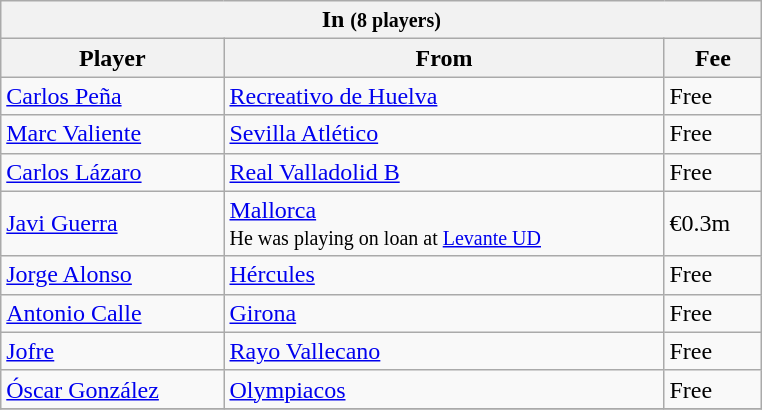<table class="wikitable collapsible collapsed">
<tr>
<th colspan="3" width="500"> <strong>In</strong> <small>(8 players)</small></th>
</tr>
<tr>
<th>Player</th>
<th>From</th>
<th>Fee</th>
</tr>
<tr>
<td> <a href='#'>Carlos Peña</a></td>
<td> <a href='#'>Recreativo de Huelva</a></td>
<td>Free</td>
</tr>
<tr>
<td> <a href='#'>Marc Valiente</a></td>
<td> <a href='#'>Sevilla Atlético</a></td>
<td>Free</td>
</tr>
<tr>
<td> <a href='#'>Carlos Lázaro</a></td>
<td> <a href='#'>Real Valladolid B</a></td>
<td>Free</td>
</tr>
<tr>
<td> <a href='#'>Javi Guerra</a></td>
<td> <a href='#'>Mallorca</a><br><small>He was playing on loan at  <a href='#'>Levante UD</a></small></td>
<td>€0.3m</td>
</tr>
<tr>
<td> <a href='#'>Jorge Alonso</a></td>
<td> <a href='#'>Hércules</a></td>
<td>Free</td>
</tr>
<tr>
<td> <a href='#'>Antonio Calle</a></td>
<td> <a href='#'>Girona</a></td>
<td>Free</td>
</tr>
<tr>
<td> <a href='#'>Jofre</a></td>
<td> <a href='#'>Rayo Vallecano</a></td>
<td>Free</td>
</tr>
<tr>
<td> <a href='#'>Óscar González</a></td>
<td> <a href='#'>Olympiacos</a></td>
<td>Free</td>
</tr>
<tr>
</tr>
</table>
